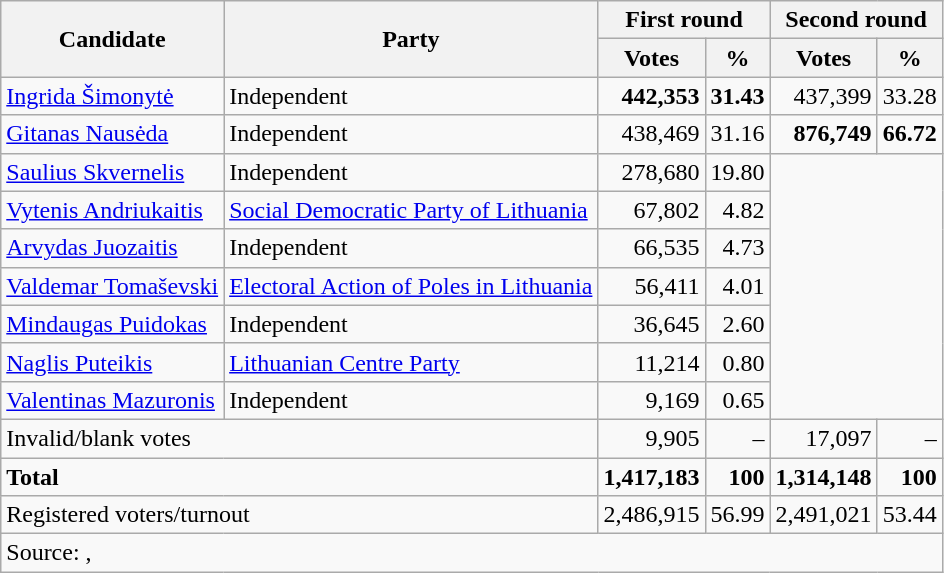<table class="wikitable" style="text-align:right">
<tr>
<th rowspan=2>Candidate</th>
<th rowspan=2>Party</th>
<th colspan=2>First round</th>
<th colspan=2>Second round</th>
</tr>
<tr>
<th>Votes</th>
<th>%</th>
<th>Votes</th>
<th>%</th>
</tr>
<tr>
<td align=left><a href='#'>Ingrida Šimonytė</a></td>
<td align=left>Independent</td>
<td><strong>442,353</strong></td>
<td><strong>31.43</strong></td>
<td>437,399</td>
<td>33.28</td>
</tr>
<tr>
<td align=left><a href='#'>Gitanas Nausėda</a></td>
<td align=left>Independent</td>
<td>438,469</td>
<td>31.16</td>
<td><strong>876,749</strong></td>
<td><strong>66.72</strong></td>
</tr>
<tr>
<td align=left><a href='#'>Saulius Skvernelis</a></td>
<td align=left>Independent</td>
<td>278,680</td>
<td>19.80</td>
<td colspan=2 rowspan=7></td>
</tr>
<tr>
<td align=left><a href='#'>Vytenis Andriukaitis</a></td>
<td align=left><a href='#'>Social Democratic Party of Lithuania</a></td>
<td>67,802</td>
<td>4.82</td>
</tr>
<tr>
<td align=left><a href='#'>Arvydas Juozaitis</a></td>
<td align=left>Independent</td>
<td>66,535</td>
<td>4.73</td>
</tr>
<tr>
<td align=left><a href='#'>Valdemar Tomaševski</a></td>
<td align=left><a href='#'>Electoral Action of Poles in Lithuania</a></td>
<td>56,411</td>
<td>4.01</td>
</tr>
<tr>
<td align=left><a href='#'>Mindaugas Puidokas</a></td>
<td align=left>Independent</td>
<td>36,645</td>
<td>2.60</td>
</tr>
<tr>
<td align=left><a href='#'>Naglis Puteikis</a></td>
<td align=left><a href='#'>Lithuanian Centre Party</a></td>
<td>11,214</td>
<td>0.80</td>
</tr>
<tr>
<td align=left><a href='#'>Valentinas Mazuronis</a></td>
<td align=left>Independent</td>
<td>9,169</td>
<td>0.65</td>
</tr>
<tr>
<td colspan=2 align=left>Invalid/blank votes</td>
<td>9,905</td>
<td>–</td>
<td>17,097</td>
<td>–</td>
</tr>
<tr>
<td colspan=2 align=left><strong>Total</strong></td>
<td><strong>1,417,183</strong></td>
<td><strong>100</strong></td>
<td><strong>1,314,148</strong></td>
<td><strong>100</strong></td>
</tr>
<tr>
<td colspan=2 align=left>Registered voters/turnout</td>
<td>2,486,915</td>
<td>56.99</td>
<td>2,491,021</td>
<td>53.44</td>
</tr>
<tr>
<td colspan=6 align=left>Source: , </td>
</tr>
</table>
